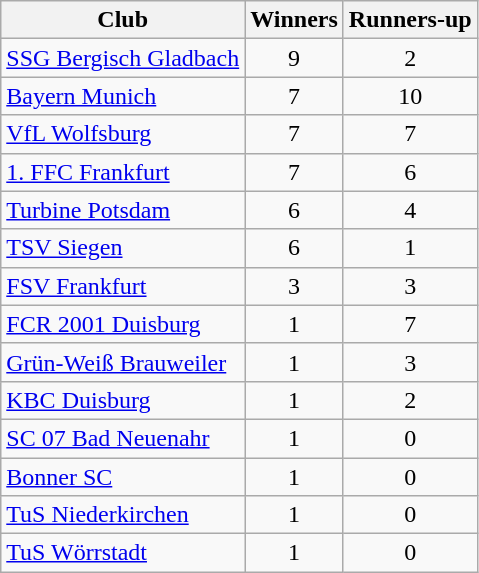<table class="sortable wikitable">
<tr>
<th>Club</th>
<th>Winners</th>
<th>Runners-up</th>
</tr>
<tr>
<td><a href='#'>SSG Bergisch Gladbach</a></td>
<td align=center>9</td>
<td align=center>2</td>
</tr>
<tr>
<td><a href='#'>Bayern Munich</a></td>
<td align=center>7</td>
<td align=center>10</td>
</tr>
<tr>
<td><a href='#'>VfL Wolfsburg</a></td>
<td align=center>7</td>
<td align=center>7</td>
</tr>
<tr>
<td><a href='#'>1. FFC Frankfurt</a></td>
<td align=center>7</td>
<td align=center>6</td>
</tr>
<tr>
<td><a href='#'>Turbine Potsdam</a></td>
<td align=center>6</td>
<td align=center>4</td>
</tr>
<tr>
<td><a href='#'>TSV Siegen</a></td>
<td align=center>6</td>
<td align=center>1</td>
</tr>
<tr>
<td><a href='#'>FSV Frankfurt</a></td>
<td align=center>3</td>
<td align=center>3</td>
</tr>
<tr>
<td><a href='#'>FCR 2001 Duisburg</a></td>
<td align=center>1</td>
<td align=center>7</td>
</tr>
<tr>
<td><a href='#'>Grün-Weiß Brauweiler</a></td>
<td align=center>1</td>
<td align=center>3</td>
</tr>
<tr>
<td><a href='#'>KBC Duisburg</a></td>
<td align=center>1</td>
<td align=center>2</td>
</tr>
<tr>
<td><a href='#'>SC 07 Bad Neuenahr</a></td>
<td align=center>1</td>
<td align=center>0</td>
</tr>
<tr>
<td><a href='#'>Bonner SC</a></td>
<td align=center>1</td>
<td align=center>0</td>
</tr>
<tr>
<td><a href='#'>TuS Niederkirchen</a></td>
<td align=center>1</td>
<td align=center>0</td>
</tr>
<tr>
<td><a href='#'>TuS Wörrstadt</a></td>
<td align=center>1</td>
<td align=center>0</td>
</tr>
</table>
